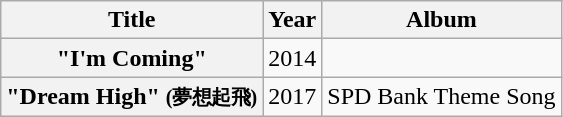<table class="wikitable plainrowheaders" style="text-align:center;">
<tr>
<th scope="col">Title</th>
<th scope="col">Year</th>
<th scope="col">Album</th>
</tr>
<tr>
<th scope="row">"I'm Coming"</th>
<td>2014</td>
<td></td>
</tr>
<tr>
<th scope="row">"Dream High" <small>(夢想起飛)</small></th>
<td>2017</td>
<td>SPD Bank Theme Song</td>
</tr>
</table>
